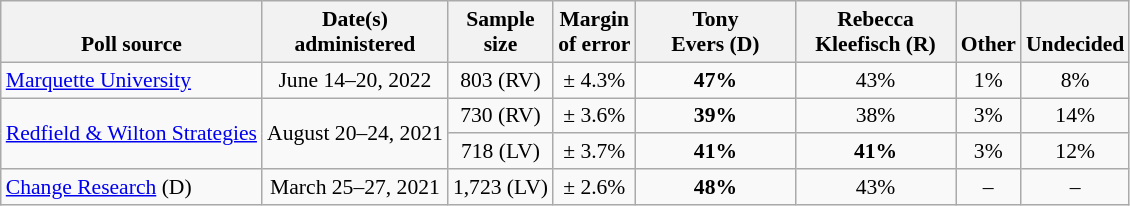<table class="wikitable" style="font-size:90%;text-align:center;">
<tr valign=bottom>
<th>Poll source</th>
<th>Date(s)<br>administered</th>
<th>Sample<br>size</th>
<th>Margin<br>of error</th>
<th style="width:100px;">Tony<br>Evers (D)</th>
<th style="width:100px;">Rebecca<br>Kleefisch (R)</th>
<th>Other</th>
<th>Undecided</th>
</tr>
<tr>
<td style="text-align:left;"><a href='#'>Marquette University</a></td>
<td>June 14–20, 2022</td>
<td>803 (RV)</td>
<td>± 4.3%</td>
<td><strong>47%</strong></td>
<td>43%</td>
<td>1%</td>
<td>8%</td>
</tr>
<tr>
<td style="text-align:left;" rowspan="2"><a href='#'>Redfield & Wilton Strategies</a></td>
<td rowspan="2">August 20–24, 2021</td>
<td>730 (RV)</td>
<td>± 3.6%</td>
<td><strong>39%</strong></td>
<td>38%</td>
<td>3%</td>
<td>14%</td>
</tr>
<tr>
<td>718 (LV)</td>
<td>± 3.7%</td>
<td><strong>41%</strong></td>
<td><strong>41%</strong></td>
<td>3%</td>
<td>12%</td>
</tr>
<tr>
<td style="text-align:left;"><a href='#'>Change Research</a> (D)</td>
<td>March 25–27, 2021</td>
<td>1,723 (LV)</td>
<td>± 2.6%</td>
<td><strong>48%</strong></td>
<td>43%</td>
<td>–</td>
<td>–</td>
</tr>
</table>
